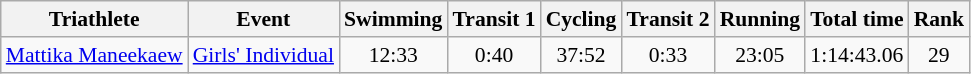<table class="wikitable" border="1" style="font-size:90%">
<tr>
<th>Triathlete</th>
<th>Event</th>
<th>Swimming</th>
<th>Transit 1</th>
<th>Cycling</th>
<th>Transit 2</th>
<th>Running</th>
<th>Total time</th>
<th>Rank</th>
</tr>
<tr>
<td><a href='#'>Mattika Maneekaew</a></td>
<td><a href='#'>Girls' Individual</a></td>
<td align=center>12:33</td>
<td align=center>0:40</td>
<td align=center>37:52</td>
<td align=center>0:33</td>
<td align=center>23:05</td>
<td align=center>1:14:43.06</td>
<td align=center>29</td>
</tr>
</table>
